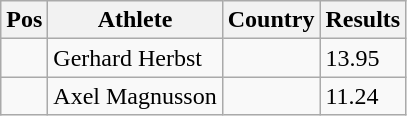<table class="wikitable">
<tr>
<th>Pos</th>
<th>Athlete</th>
<th>Country</th>
<th>Results</th>
</tr>
<tr>
<td align="center"></td>
<td>Gerhard Herbst</td>
<td></td>
<td>13.95</td>
</tr>
<tr>
<td align="center"></td>
<td>Axel Magnusson</td>
<td></td>
<td>11.24</td>
</tr>
</table>
